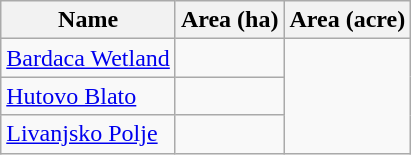<table class="wikitable">
<tr>
<th scope="col" align=left>Name</th>
<th scope="col">Area (ha)</th>
<th scope="col">Area (acre)</th>
</tr>
<tr ---->
<td><a href='#'>Bardaca Wetland</a></td>
<td></td>
</tr>
<tr ---->
<td><a href='#'>Hutovo Blato</a></td>
<td></td>
</tr>
<tr ---->
<td><a href='#'>Livanjsko Polje</a></td>
<td></td>
</tr>
</table>
